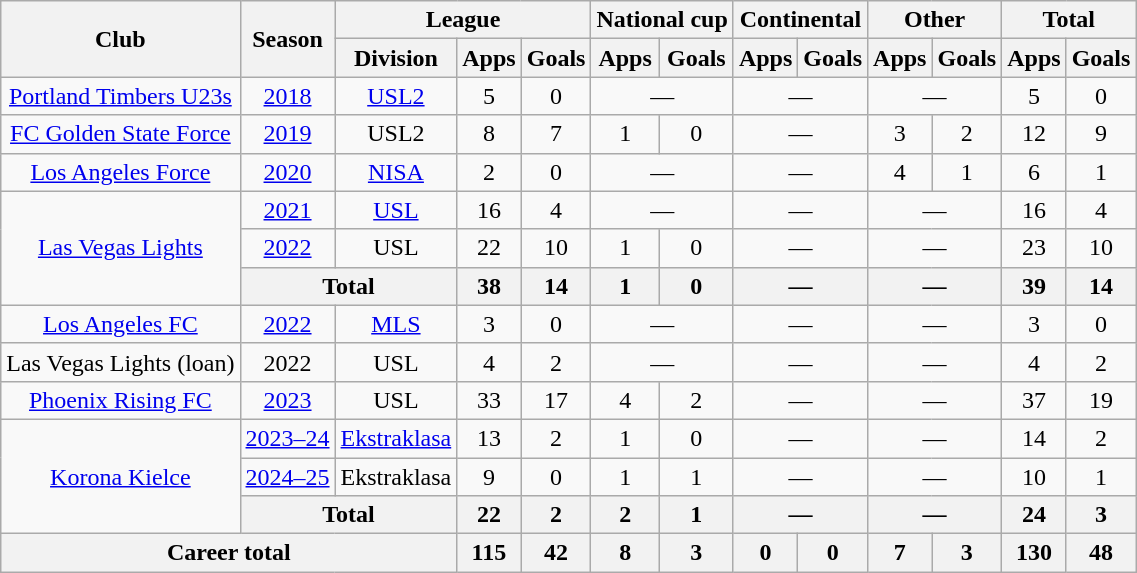<table class="wikitable" style="text-align: center;">
<tr>
<th rowspan="2">Club</th>
<th rowspan="2">Season</th>
<th colspan="3">League</th>
<th colspan="2">National cup</th>
<th colspan="2">Continental</th>
<th colspan="2">Other</th>
<th colspan="2">Total</th>
</tr>
<tr>
<th>Division</th>
<th>Apps</th>
<th>Goals</th>
<th>Apps</th>
<th>Goals</th>
<th>Apps</th>
<th>Goals</th>
<th>Apps</th>
<th>Goals</th>
<th>Apps</th>
<th>Goals</th>
</tr>
<tr>
<td><a href='#'>Portland Timbers U23s</a></td>
<td><a href='#'>2018</a></td>
<td><a href='#'>USL2</a></td>
<td>5</td>
<td>0</td>
<td colspan="2">—</td>
<td colspan="2">—</td>
<td colspan="2">—</td>
<td>5</td>
<td>0</td>
</tr>
<tr>
<td><a href='#'>FC Golden State Force</a></td>
<td><a href='#'>2019</a></td>
<td>USL2</td>
<td>8</td>
<td>7</td>
<td>1</td>
<td>0</td>
<td colspan="2">—</td>
<td>3</td>
<td>2</td>
<td>12</td>
<td>9</td>
</tr>
<tr>
<td><a href='#'>Los Angeles Force</a></td>
<td><a href='#'>2020</a></td>
<td><a href='#'>NISA</a></td>
<td>2</td>
<td>0</td>
<td colspan="2">—</td>
<td colspan="2">—</td>
<td>4</td>
<td>1</td>
<td>6</td>
<td>1</td>
</tr>
<tr>
<td rowspan="3"><a href='#'>Las Vegas Lights</a></td>
<td><a href='#'>2021</a></td>
<td><a href='#'>USL</a></td>
<td>16</td>
<td>4</td>
<td colspan="2">—</td>
<td colspan="2">—</td>
<td colspan="2">—</td>
<td>16</td>
<td>4</td>
</tr>
<tr>
<td><a href='#'>2022</a></td>
<td>USL</td>
<td>22</td>
<td>10</td>
<td>1</td>
<td>0</td>
<td colspan="2">—</td>
<td colspan="2">—</td>
<td>23</td>
<td>10</td>
</tr>
<tr>
<th colspan="2">Total</th>
<th>38</th>
<th>14</th>
<th>1</th>
<th>0</th>
<th colspan="2">—</th>
<th colspan="2">—</th>
<th>39</th>
<th>14</th>
</tr>
<tr>
<td><a href='#'>Los Angeles FC</a></td>
<td><a href='#'>2022</a></td>
<td><a href='#'>MLS</a></td>
<td>3</td>
<td>0</td>
<td colspan="2">—</td>
<td colspan="2">—</td>
<td colspan="2">—</td>
<td>3</td>
<td>0</td>
</tr>
<tr>
<td>Las Vegas Lights (loan)</td>
<td>2022</td>
<td>USL</td>
<td>4</td>
<td>2</td>
<td colspan="2">—</td>
<td colspan="2">—</td>
<td colspan="2">—</td>
<td>4</td>
<td>2</td>
</tr>
<tr>
<td><a href='#'>Phoenix Rising FC</a></td>
<td><a href='#'>2023</a></td>
<td>USL</td>
<td>33</td>
<td>17</td>
<td>4</td>
<td>2</td>
<td colspan="2">—</td>
<td colspan="2">—</td>
<td>37</td>
<td>19</td>
</tr>
<tr>
<td rowspan="3"><a href='#'>Korona Kielce</a></td>
<td><a href='#'>2023–24</a></td>
<td><a href='#'>Ekstraklasa</a></td>
<td>13</td>
<td>2</td>
<td>1</td>
<td>0</td>
<td colspan="2">—</td>
<td colspan="2">—</td>
<td>14</td>
<td>2</td>
</tr>
<tr>
<td><a href='#'>2024–25</a></td>
<td>Ekstraklasa</td>
<td>9</td>
<td>0</td>
<td>1</td>
<td>1</td>
<td colspan="2">—</td>
<td colspan="2">—</td>
<td>10</td>
<td>1</td>
</tr>
<tr>
<th colspan="2">Total</th>
<th>22</th>
<th>2</th>
<th>2</th>
<th>1</th>
<th colspan="2">—</th>
<th colspan="2">—</th>
<th>24</th>
<th>3</th>
</tr>
<tr>
<th colspan="3">Career total</th>
<th>115</th>
<th>42</th>
<th>8</th>
<th>3</th>
<th>0</th>
<th>0</th>
<th>7</th>
<th>3</th>
<th>130</th>
<th>48</th>
</tr>
</table>
